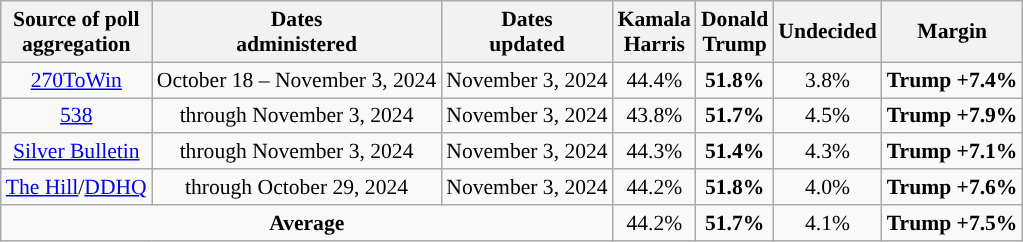<table class="wikitable sortable" style="text-align:center;font-size:90%;line-height:17px">
<tr>
<th>Source of poll<br>aggregation</th>
<th>Dates<br>administered</th>
<th>Dates<br>updated</th>
<th class="unsortable">Kamala<br>Harris<br><small></small></th>
<th class="unsortable">Donald<br>Trump<br><small></small></th>
<th>Undecided<br></th>
<th>Margin</th>
</tr>
<tr>
<td><a href='#'>270ToWin</a></td>
<td>October 18 – November 3, 2024</td>
<td>November 3, 2024</td>
<td>44.4%</td>
<td style="background-color:"><strong>51.8%</strong></td>
<td>3.8%</td>
<td style="background-color:"><strong>Trump +7.4%</strong></td>
</tr>
<tr>
<td><a href='#'>538</a></td>
<td>through November 3, 2024</td>
<td>November 3, 2024</td>
<td>43.8%</td>
<td style="background-color:"><strong>51.7%</strong></td>
<td>4.5%</td>
<td style="background-color:"><strong>Trump +7.9%</strong></td>
</tr>
<tr>
<td><a href='#'>Silver Bulletin</a></td>
<td>through November 3, 2024</td>
<td>November 3, 2024</td>
<td>44.3%</td>
<td style="background-color:"><strong>51.4%</strong></td>
<td>4.3%</td>
<td style="background-color:"><strong>Trump +7.1%</strong></td>
</tr>
<tr>
<td><a href='#'>The Hill</a>/<a href='#'>DDHQ</a></td>
<td>through October 29, 2024</td>
<td>November 3, 2024</td>
<td>44.2%</td>
<td style="background-color:"><strong>51.8%</strong></td>
<td>4.0%</td>
<td style="background-color:"><strong>Trump +7.6%</strong></td>
</tr>
<tr>
<td colspan="3"><strong>Average</strong></td>
<td>44.2%</td>
<td style="background-color:"><strong>51.7%</strong></td>
<td>4.1%</td>
<td style="background-color:"><strong>Trump +7.5%</strong></td>
</tr>
</table>
